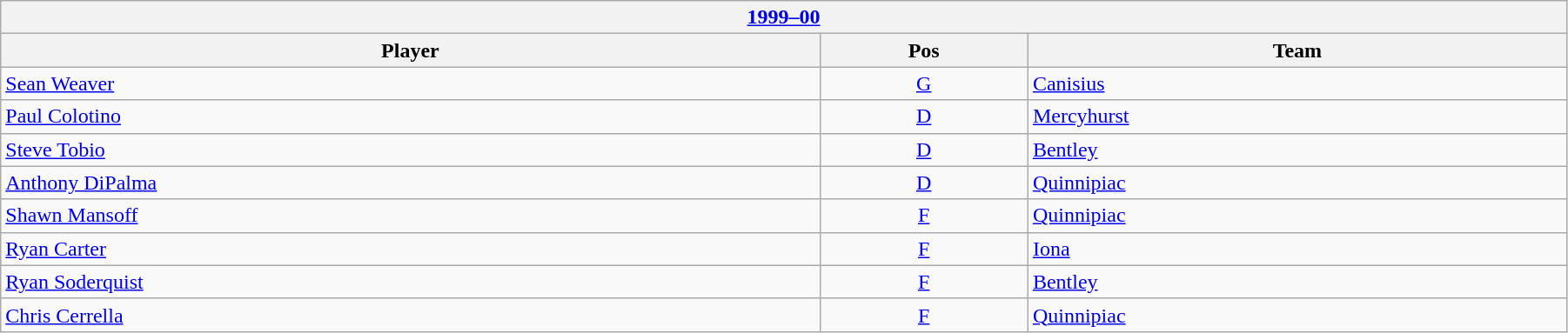<table class="wikitable" width=95%>
<tr>
<th colspan=3><a href='#'>1999–00</a></th>
</tr>
<tr>
<th>Player</th>
<th>Pos</th>
<th>Team</th>
</tr>
<tr>
<td><a href='#'>Sean Weaver</a></td>
<td style="text-align:center;"><a href='#'>G</a></td>
<td><a href='#'>Canisius</a></td>
</tr>
<tr>
<td><a href='#'>Paul Colotino</a></td>
<td style="text-align:center;"><a href='#'>D</a></td>
<td><a href='#'>Mercyhurst</a></td>
</tr>
<tr>
<td><a href='#'>Steve Tobio</a></td>
<td style="text-align:center;"><a href='#'>D</a></td>
<td><a href='#'>Bentley</a></td>
</tr>
<tr>
<td><a href='#'>Anthony DiPalma</a></td>
<td style="text-align:center;"><a href='#'>D</a></td>
<td><a href='#'>Quinnipiac</a></td>
</tr>
<tr>
<td><a href='#'>Shawn Mansoff</a></td>
<td style="text-align:center;"><a href='#'>F</a></td>
<td><a href='#'>Quinnipiac</a></td>
</tr>
<tr>
<td><a href='#'>Ryan Carter</a></td>
<td style="text-align:center;"><a href='#'>F</a></td>
<td><a href='#'>Iona</a></td>
</tr>
<tr>
<td><a href='#'>Ryan Soderquist</a></td>
<td style="text-align:center;"><a href='#'>F</a></td>
<td><a href='#'>Bentley</a></td>
</tr>
<tr>
<td><a href='#'>Chris Cerrella</a></td>
<td style="text-align:center;"><a href='#'>F</a></td>
<td><a href='#'>Quinnipiac</a></td>
</tr>
</table>
